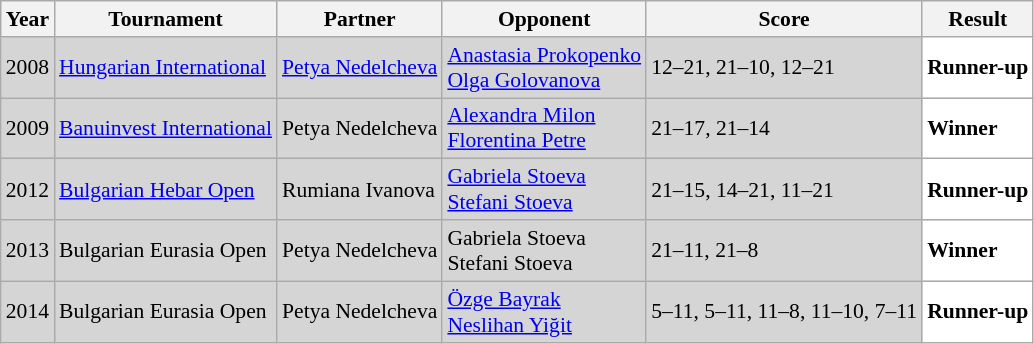<table class="sortable wikitable" style="font-size: 90%;">
<tr>
<th>Year</th>
<th>Tournament</th>
<th>Partner</th>
<th>Opponent</th>
<th>Score</th>
<th>Result</th>
</tr>
<tr style="background:#D5D5D5">
<td align="center">2008</td>
<td align="left"><a href='#'>Hungarian International</a></td>
<td align="left"> <a href='#'>Petya Nedelcheva</a></td>
<td align="left"> <a href='#'>Anastasia Prokopenko</a><br> <a href='#'>Olga Golovanova</a></td>
<td align="left">12–21, 21–10, 12–21</td>
<td style="text-align:left; background:white"> <strong>Runner-up</strong></td>
</tr>
<tr style="background:#D5D5D5">
<td align="center">2009</td>
<td align="left"><a href='#'>Banuinvest International</a></td>
<td align="left"> Petya Nedelcheva</td>
<td align="left"> <a href='#'>Alexandra Milon</a><br> <a href='#'>Florentina Petre</a></td>
<td align="left">21–17, 21–14</td>
<td style="text-align:left; background:white"> <strong>Winner</strong></td>
</tr>
<tr style="background:#D5D5D5">
<td align="center">2012</td>
<td align="left"><a href='#'>Bulgarian Hebar Open</a></td>
<td align="left"> Rumiana Ivanova</td>
<td align="left"> <a href='#'>Gabriela Stoeva</a><br> <a href='#'>Stefani Stoeva</a></td>
<td align="left">21–15, 14–21, 11–21</td>
<td style="text-align:left; background:white"> <strong>Runner-up</strong></td>
</tr>
<tr style="background:#D5D5D5">
<td align="center">2013</td>
<td align="left">Bulgarian Eurasia Open</td>
<td align="left"> Petya Nedelcheva</td>
<td align="left"> Gabriela Stoeva<br> Stefani Stoeva</td>
<td align="left">21–11, 21–8</td>
<td style="text-align:left; background:white"> <strong>Winner</strong></td>
</tr>
<tr style="background:#D5D5D5">
<td align="center">2014</td>
<td align="left">Bulgarian Eurasia Open</td>
<td align="left"> Petya Nedelcheva</td>
<td align="left"> <a href='#'>Özge Bayrak</a><br> <a href='#'>Neslihan Yiğit</a></td>
<td align="left">5–11, 5–11, 11–8, 11–10, 7–11</td>
<td style="text-align:left; background:white"> <strong>Runner-up</strong></td>
</tr>
</table>
